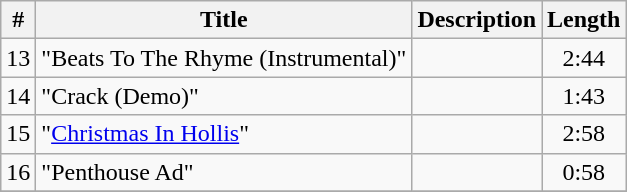<table class="wikitable">
<tr>
<th>#</th>
<th>Title</th>
<th>Description</th>
<th>Length</th>
</tr>
<tr>
<td>13</td>
<td>"Beats To The Rhyme (Instrumental)"</td>
<td></td>
<td align="center">2:44</td>
</tr>
<tr>
<td>14</td>
<td>"Crack (Demo)"</td>
<td></td>
<td align="center">1:43</td>
</tr>
<tr>
<td>15</td>
<td>"<a href='#'>Christmas In Hollis</a>"</td>
<td></td>
<td align="center">2:58</td>
</tr>
<tr>
<td>16</td>
<td>"Penthouse Ad"</td>
<td></td>
<td align="center">0:58</td>
</tr>
<tr>
</tr>
</table>
